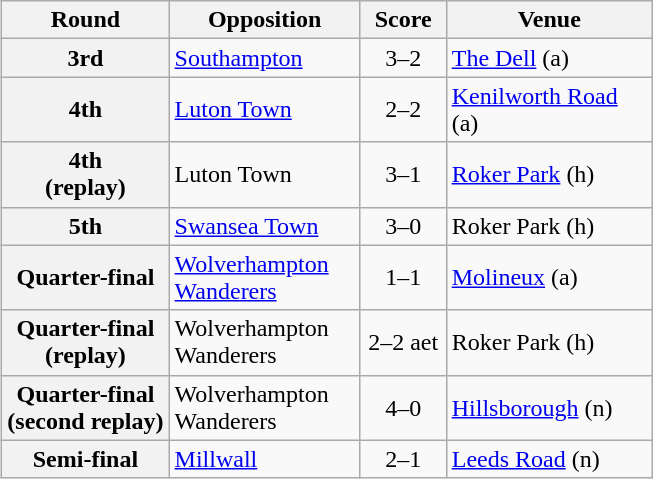<table class="wikitable plainrowheaders" style="text-align:center;margin-left:1em;float:right">
<tr>
<th scope=col>Round</th>
<th scope="col" style="width:120px;">Opposition</th>
<th scope="col" style="width:50px;">Score</th>
<th scope="col" style="width:130px;">Venue</th>
</tr>
<tr>
<th scope=row style="text-align:center">3rd</th>
<td align="left"><a href='#'>Southampton</a></td>
<td>3–2</td>
<td align="left"><a href='#'>The Dell</a> (a)</td>
</tr>
<tr>
<th scope=row style="text-align:center">4th</th>
<td align="left"><a href='#'>Luton Town</a></td>
<td>2–2</td>
<td align="left"><a href='#'>Kenilworth Road</a> (a)</td>
</tr>
<tr>
<th scope=row style="text-align:center">4th<br>(replay)</th>
<td align="left">Luton Town</td>
<td>3–1</td>
<td align="left"><a href='#'>Roker Park</a> (h)</td>
</tr>
<tr>
<th scope=row style="text-align:center">5th</th>
<td align="left"><a href='#'>Swansea Town</a></td>
<td>3–0</td>
<td align="left">Roker Park (h)</td>
</tr>
<tr>
<th scope=row style="text-align:center">Quarter-final</th>
<td align="left"><a href='#'>Wolverhampton Wanderers</a></td>
<td>1–1</td>
<td align="left"><a href='#'>Molineux</a> (a)</td>
</tr>
<tr>
<th scope=row style="text-align:center">Quarter-final<br>(replay)</th>
<td align="left">Wolverhampton Wanderers</td>
<td>2–2 aet</td>
<td align="left">Roker Park (h)</td>
</tr>
<tr>
<th scope=row style="text-align:center">Quarter-final<br>(second replay)</th>
<td align="left">Wolverhampton Wanderers</td>
<td>4–0</td>
<td align="left"><a href='#'>Hillsborough</a> (n)</td>
</tr>
<tr>
<th scope=row style="text-align:center">Semi-final</th>
<td align="left"><a href='#'>Millwall</a></td>
<td>2–1</td>
<td align="left"><a href='#'>Leeds Road</a> (n)</td>
</tr>
</table>
